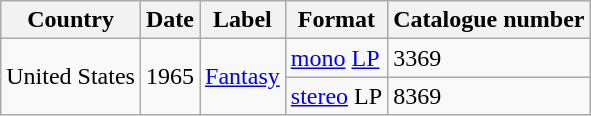<table class="wikitable">
<tr>
<th>Country</th>
<th>Date</th>
<th>Label</th>
<th>Format</th>
<th>Catalogue number</th>
</tr>
<tr>
<td rowspan=2>United States</td>
<td rowspan=2>1965</td>
<td rowspan=2><a href='#'>Fantasy</a></td>
<td><a href='#'>mono</a> <a href='#'>LP</a></td>
<td>3369</td>
</tr>
<tr>
<td><a href='#'>stereo</a> LP</td>
<td>8369</td>
</tr>
</table>
